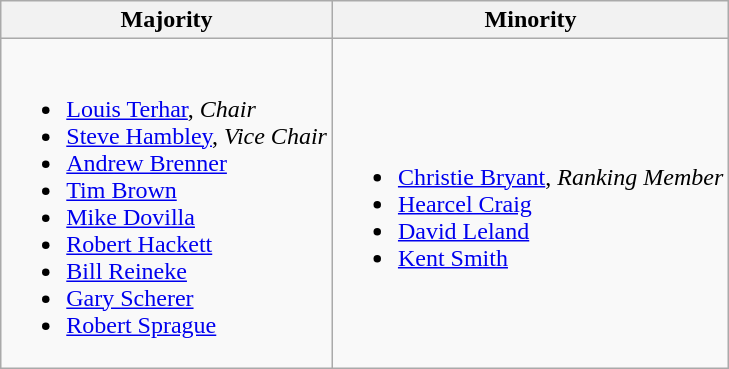<table class=wikitable>
<tr>
<th>Majority</th>
<th>Minority</th>
</tr>
<tr>
<td><br><ul><li><a href='#'>Louis Terhar</a>, <em>Chair</em></li><li><a href='#'>Steve Hambley</a>, <em>Vice Chair</em></li><li><a href='#'>Andrew Brenner</a></li><li><a href='#'>Tim Brown</a></li><li><a href='#'>Mike Dovilla</a></li><li><a href='#'>Robert Hackett</a></li><li><a href='#'>Bill Reineke</a></li><li><a href='#'>Gary Scherer</a></li><li><a href='#'>Robert Sprague</a></li></ul></td>
<td><br><ul><li><a href='#'>Christie Bryant</a>, <em>Ranking Member</em></li><li><a href='#'>Hearcel Craig</a></li><li><a href='#'>David Leland</a></li><li><a href='#'>Kent Smith</a></li></ul></td>
</tr>
</table>
